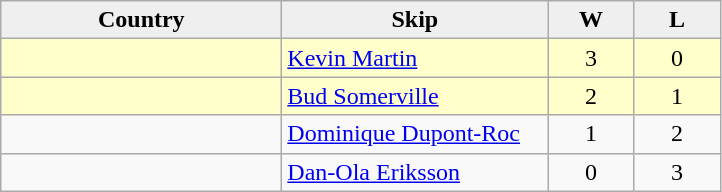<table class="wikitable">
<tr>
<th style="background:#efefef; width:180px;">Country</th>
<th style="background:#efefef; width:170px;">Skip</th>
<th style="background:#efefef; width:50px;">W</th>
<th style="background:#efefef; width:50px;">L</th>
</tr>
<tr style="background:#ffc;">
<td></td>
<td><a href='#'>Kevin Martin</a></td>
<td align=center>3</td>
<td align=center>0</td>
</tr>
<tr style="background:#ffc;">
<td></td>
<td><a href='#'>Bud Somerville</a></td>
<td align=center>2</td>
<td align=center>1</td>
</tr>
<tr>
<td></td>
<td><a href='#'>Dominique Dupont-Roc</a></td>
<td align=center>1</td>
<td align=center>2</td>
</tr>
<tr>
<td></td>
<td><a href='#'>Dan-Ola Eriksson</a></td>
<td align=center>0</td>
<td align=center>3</td>
</tr>
</table>
